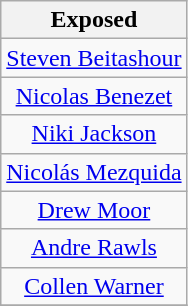<table class="wikitable" style="text-align:center">
<tr>
<th>Exposed</th>
</tr>
<tr>
<td><a href='#'>Steven Beitashour</a></td>
</tr>
<tr>
<td><a href='#'>Nicolas Benezet</a></td>
</tr>
<tr>
<td><a href='#'>Niki Jackson</a></td>
</tr>
<tr>
<td><a href='#'>Nicolás Mezquida</a></td>
</tr>
<tr>
<td><a href='#'>Drew Moor</a></td>
</tr>
<tr>
<td><a href='#'>Andre Rawls</a></td>
</tr>
<tr>
<td><a href='#'>Collen Warner</a></td>
</tr>
<tr>
</tr>
</table>
